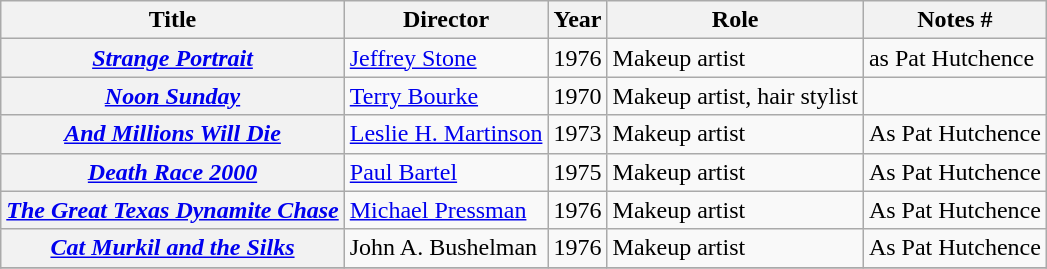<table class="wikitable plainrowheaders sortable">
<tr>
<th scope="col">Title</th>
<th scope="col">Director</th>
<th scope="col">Year</th>
<th scope="col">Role</th>
<th scope="col" class="unsortable">Notes #</th>
</tr>
<tr>
<th scope="row"><em><a href='#'>Strange Portrait</a></em></th>
<td><a href='#'>Jeffrey Stone</a></td>
<td>1976</td>
<td>Makeup artist</td>
<td>as Pat Hutchence</td>
</tr>
<tr>
<th scope="row"><em><a href='#'>Noon Sunday</a></em></th>
<td><a href='#'>Terry Bourke</a></td>
<td>1970</td>
<td>Makeup artist, hair stylist</td>
<td></td>
</tr>
<tr>
<th scope="row"><em><a href='#'>And Millions Will Die</a></em></th>
<td><a href='#'>Leslie H. Martinson</a></td>
<td>1973</td>
<td>Makeup artist</td>
<td>As Pat Hutchence</td>
</tr>
<tr>
<th scope="row"><em><a href='#'>Death Race 2000</a></em></th>
<td><a href='#'>Paul Bartel</a></td>
<td>1975</td>
<td>Makeup artist</td>
<td>As Pat Hutchence</td>
</tr>
<tr>
<th scope="row"><em><a href='#'>The Great Texas Dynamite Chase</a></em></th>
<td><a href='#'>Michael Pressman</a></td>
<td>1976</td>
<td>Makeup artist</td>
<td>As Pat Hutchence</td>
</tr>
<tr>
<th scope="row"><em><a href='#'>Cat Murkil and the Silks</a></em></th>
<td>John A. Bushelman</td>
<td>1976</td>
<td>Makeup artist</td>
<td>As Pat Hutchence</td>
</tr>
<tr>
</tr>
</table>
